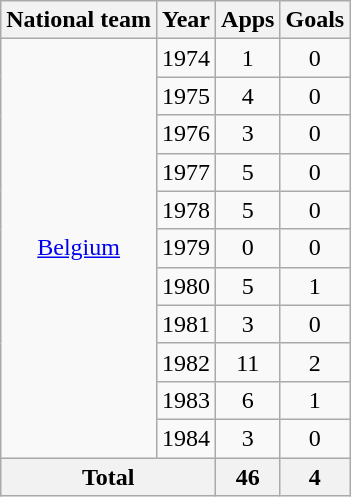<table class="wikitable" style="text-align:center">
<tr>
<th>National team</th>
<th>Year</th>
<th>Apps</th>
<th>Goals</th>
</tr>
<tr>
<td rowspan="11"><a href='#'>Belgium</a></td>
<td>1974</td>
<td>1</td>
<td>0</td>
</tr>
<tr>
<td>1975</td>
<td>4</td>
<td>0</td>
</tr>
<tr>
<td>1976</td>
<td>3</td>
<td>0</td>
</tr>
<tr>
<td>1977</td>
<td>5</td>
<td>0</td>
</tr>
<tr>
<td>1978</td>
<td>5</td>
<td>0</td>
</tr>
<tr>
<td>1979</td>
<td>0</td>
<td>0</td>
</tr>
<tr>
<td>1980</td>
<td>5</td>
<td>1</td>
</tr>
<tr>
<td>1981</td>
<td>3</td>
<td>0</td>
</tr>
<tr>
<td>1982</td>
<td>11</td>
<td>2</td>
</tr>
<tr>
<td>1983</td>
<td>6</td>
<td>1</td>
</tr>
<tr>
<td>1984</td>
<td>3</td>
<td>0</td>
</tr>
<tr>
<th colspan="2">Total</th>
<th>46</th>
<th>4</th>
</tr>
</table>
